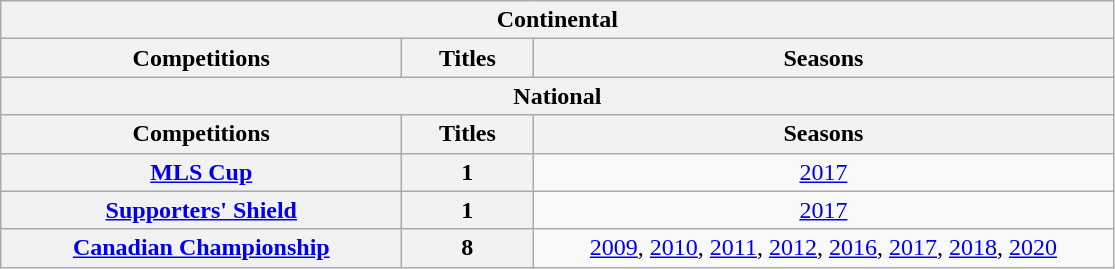<table class="wikitable">
<tr>
<th colspan="3">Continental</th>
</tr>
<tr>
<th style="width:260px">Competitions</th>
<th style="width:80px">Titles</th>
<th style="width:380px">Seasons</th>
</tr>
<tr>
<th colspan="3">National</th>
</tr>
<tr>
<th style="width:260px">Competitions</th>
<th style="width:80px">Titles</th>
<th style="width:380px">Seasons</th>
</tr>
<tr>
<th style="text-align:center"><a href='#'>MLS Cup</a></th>
<th>1</th>
<td style="text-align:center"><a href='#'>2017</a></td>
</tr>
<tr>
<th style="text-align:center"><a href='#'>Supporters' Shield</a></th>
<th>1</th>
<td style="text-align:center"><a href='#'>2017</a></td>
</tr>
<tr>
<th style="text-align:center"><a href='#'>Canadian Championship</a></th>
<th>8</th>
<td style="text-align:center"><a href='#'>2009</a>, <a href='#'>2010</a>, <a href='#'>2011</a>, <a href='#'>2012</a>, <a href='#'>2016</a>, <a href='#'>2017</a>, <a href='#'>2018</a>, <a href='#'>2020</a></td>
</tr>
</table>
